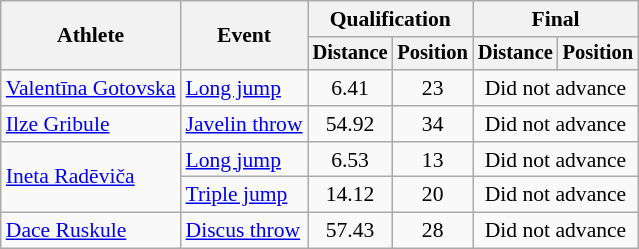<table class=wikitable style="font-size:90%">
<tr>
<th rowspan="2">Athlete</th>
<th rowspan="2">Event</th>
<th colspan="2">Qualification</th>
<th colspan="2">Final</th>
</tr>
<tr style="font-size:95%">
<th>Distance</th>
<th>Position</th>
<th>Distance</th>
<th>Position</th>
</tr>
<tr align=center>
<td align=left><a href='#'>Valentīna Gotovska</a></td>
<td align=left><a href='#'>Long jump</a></td>
<td>6.41</td>
<td>23</td>
<td colspan=2>Did not advance</td>
</tr>
<tr align=center>
<td align=left><a href='#'>Ilze Gribule</a></td>
<td align=left><a href='#'>Javelin throw</a></td>
<td>54.92</td>
<td>34</td>
<td colspan=2>Did not advance</td>
</tr>
<tr align=center>
<td align=left rowspan=2><a href='#'>Ineta Radēviča</a></td>
<td align=left><a href='#'>Long jump</a></td>
<td>6.53</td>
<td>13</td>
<td colspan=2>Did not advance</td>
</tr>
<tr align=center>
<td align=left><a href='#'>Triple jump</a></td>
<td>14.12</td>
<td>20</td>
<td colspan=2>Did not advance</td>
</tr>
<tr align=center>
<td align=left><a href='#'>Dace Ruskule</a></td>
<td align=left><a href='#'>Discus throw</a></td>
<td>57.43</td>
<td>28</td>
<td colspan=2>Did not advance</td>
</tr>
</table>
